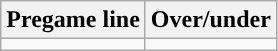<table class="wikitable">
<tr align="center">
<th>Pregame line</th>
<th>Over/under</th>
</tr>
<tr align="center">
<td></td>
<td></td>
</tr>
</table>
